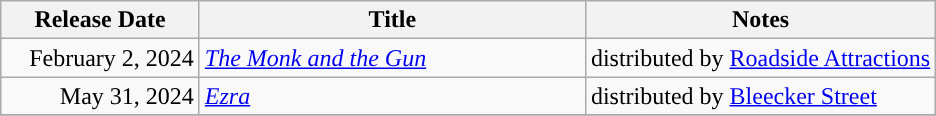<table class="wikitable sortable">
<tr>
<th style="width:125px;">Release Date</th>
<th style="width:250px;">Title</th>
<th>Notes</th>
</tr>
<tr>
<td style="text-align:right;">February 2, 2024</td>
<td><em><a href='#'>The Monk and the Gun</a></em></td>
<td>distributed by <a href='#'>Roadside Attractions</a></td>
</tr>
<tr>
<td style="text-align:right;">May 31, 2024</td>
<td><em><a href='#'>Ezra</a></em></td>
<td>distributed by <a href='#'>Bleecker Street</a></td>
</tr>
<tr>
</tr>
</table>
